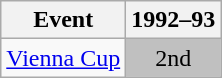<table class="wikitable" style="text-align:center">
<tr>
<th>Event</th>
<th>1992–93</th>
</tr>
<tr>
<td align=left><a href='#'>Vienna Cup</a></td>
<td bgcolor=silver>2nd</td>
</tr>
</table>
